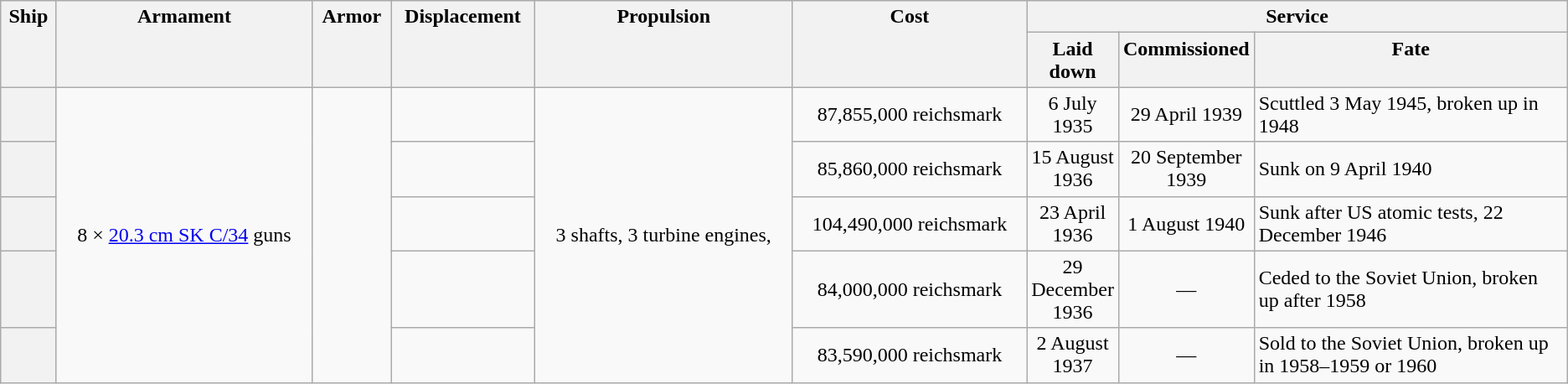<table class="wikitable plainrowheaders" style="text-align: center;">
<tr valign="top">
<th scope="col" rowspan="2">Ship</th>
<th scope="col" rowspan="2">Armament</th>
<th scope="col" rowspan="2">Armor</th>
<th scope="col" rowspan="2">Displacement</th>
<th scope="col" rowspan="2">Propulsion</th>
<th scope="col" rowspan="2">Cost</th>
<th scope="col" colspan="3">Service</th>
</tr>
<tr valign="top">
<th width="5%" scope="col">Laid down</th>
<th width="5%" scope="col">Commissioned</th>
<th width="20%" scope="col">Fate</th>
</tr>
<tr>
<th scope="row"></th>
<td rowspan="5">8 × <a href='#'>20.3 cm SK C/34</a> guns</td>
<td rowspan="5"></td>
<td></td>
<td rowspan="5">3 shafts, 3 turbine engines, </td>
<td>87,855,000 reichsmark</td>
<td>6 July 1935</td>
<td>29 April 1939</td>
<td style="text-align: left;">Scuttled 3 May 1945, broken up in 1948</td>
</tr>
<tr>
<th scope="row"></th>
<td></td>
<td>85,860,000 reichsmark</td>
<td>15 August 1936</td>
<td>20 September 1939</td>
<td style="text-align: left;">Sunk on 9 April 1940</td>
</tr>
<tr>
<th scope="row"></th>
<td></td>
<td>104,490,000 reichsmark</td>
<td>23 April 1936</td>
<td>1 August 1940</td>
<td style="text-align: left;">Sunk after US atomic tests, 22 December 1946</td>
</tr>
<tr>
<th scope="row"></th>
<td></td>
<td>84,000,000 reichsmark</td>
<td>29 December 1936</td>
<td>—</td>
<td style="text-align: left;">Ceded to the Soviet Union, broken up after 1958</td>
</tr>
<tr>
<th scope="row"></th>
<td></td>
<td>83,590,000 reichsmark</td>
<td>2 August 1937</td>
<td>—</td>
<td style="text-align: left;">Sold to the Soviet Union, broken up in 1958–1959 or 1960</td>
</tr>
</table>
